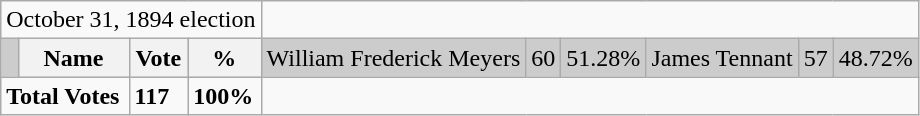<table class="wikitable">
<tr>
<td colspan=4 align=center>October 31, 1894 election</td>
</tr>
<tr bgcolor="CCCCCC">
<td></td>
<th><strong>Name </strong></th>
<th><strong>Vote</strong></th>
<th><strong>%</strong><br></th>
<td>William Frederick Meyers</td>
<td>60</td>
<td>51.28%<br></td>
<td>James Tennant</td>
<td>57</td>
<td>48.72%</td>
</tr>
<tr>
<td colspan=2><strong>Total Votes</strong></td>
<td><strong>117</strong></td>
<td><strong>100%</strong></td>
</tr>
</table>
